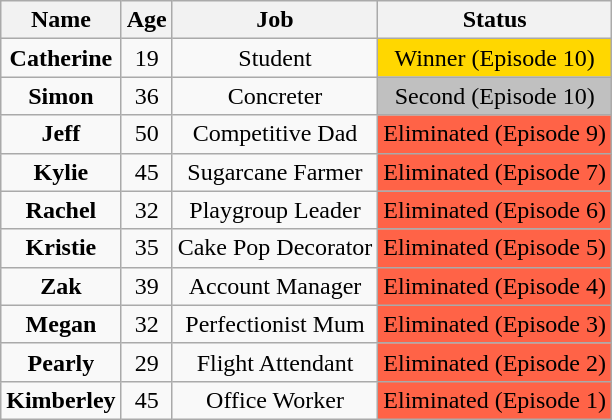<table class="wikitable sortable" style="text-align:center;">
<tr>
<th>Name</th>
<th>Age</th>
<th>Job</th>
<th>Status</th>
</tr>
<tr>
<td><strong>Catherine</strong></td>
<td>19</td>
<td>Student</td>
<td style="background:Gold;">Winner (Episode 10)</td>
</tr>
<tr>
<td><strong>Simon</strong></td>
<td>36</td>
<td>Concreter</td>
<td style="background:Silver;">Second (Episode 10)</td>
</tr>
<tr>
<td><strong>Jeff</strong></td>
<td>50</td>
<td>Competitive Dad</td>
<td style="background:tomato;">Eliminated (Episode 9)</td>
</tr>
<tr>
<td><strong>Kylie</strong></td>
<td>45</td>
<td>Sugarcane Farmer</td>
<td style="background:tomato;">Eliminated (Episode 7)</td>
</tr>
<tr>
<td><strong>Rachel</strong></td>
<td>32</td>
<td>Playgroup Leader</td>
<td style="background:tomato;">Eliminated (Episode 6)</td>
</tr>
<tr>
<td><strong>Kristie</strong></td>
<td>35</td>
<td>Cake Pop Decorator</td>
<td style="background:tomato;">Eliminated (Episode 5)</td>
</tr>
<tr>
<td><strong>Zak</strong></td>
<td>39</td>
<td>Account Manager</td>
<td style="background:tomato;">Eliminated (Episode 4)</td>
</tr>
<tr>
<td><strong>Megan</strong></td>
<td>32</td>
<td>Perfectionist Mum</td>
<td style="background:tomato;">Eliminated (Episode 3)</td>
</tr>
<tr>
<td><strong>Pearly</strong></td>
<td>29</td>
<td>Flight Attendant</td>
<td style="background:tomato;">Eliminated (Episode 2)</td>
</tr>
<tr>
<td><strong>Kimberley</strong></td>
<td>45</td>
<td>Office Worker</td>
<td style="background:tomato;">Eliminated (Episode 1)</td>
</tr>
</table>
